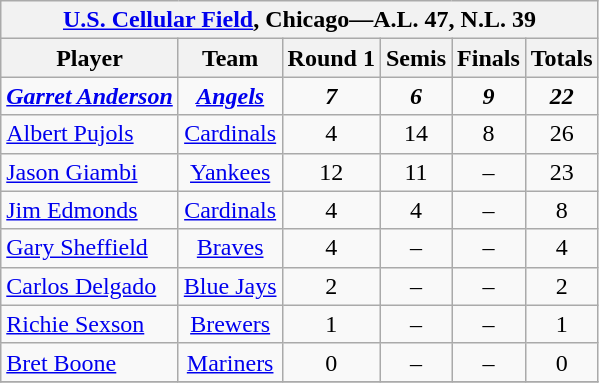<table class="wikitable" style="font-size: 100%; text-align:right;">
<tr>
<th colspan="6"><a href='#'>U.S. Cellular Field</a>, Chicago—A.L. 47, N.L. 39</th>
</tr>
<tr>
<th>Player</th>
<th>Team</th>
<th>Round 1</th>
<th>Semis</th>
<th>Finals</th>
<th>Totals</th>
</tr>
<tr>
<td align="center"><strong><em><a href='#'>Garret Anderson</a></em></strong></td>
<td align="center"><strong><em><a href='#'>Angels</a></em></strong></td>
<td align="center"><strong><em>7</em></strong></td>
<td align="center"><strong><em>6</em></strong></td>
<td align="center"><strong><em>9</em></strong></td>
<td align="center"><strong><em>22</em></strong></td>
</tr>
<tr>
<td align="left"><a href='#'>Albert Pujols</a></td>
<td align="center"><a href='#'>Cardinals</a></td>
<td align="center">4</td>
<td align="center">14</td>
<td align="center">8</td>
<td align="center">26</td>
</tr>
<tr>
<td align="left"><a href='#'>Jason Giambi</a></td>
<td align="center"><a href='#'>Yankees</a></td>
<td align="center">12</td>
<td align="center">11</td>
<td align="center">–</td>
<td align="center">23</td>
</tr>
<tr>
<td align="left"><a href='#'>Jim Edmonds</a></td>
<td align="center"><a href='#'>Cardinals</a></td>
<td align="center">4</td>
<td align="center">4</td>
<td align="center">–</td>
<td align="center">8</td>
</tr>
<tr>
<td align="left"><a href='#'>Gary Sheffield</a></td>
<td align="center"><a href='#'>Braves</a></td>
<td align="center">4</td>
<td align="center">–</td>
<td align="center">–</td>
<td align="center">4</td>
</tr>
<tr>
<td align="left"><a href='#'>Carlos Delgado</a></td>
<td align="center"><a href='#'>Blue Jays</a></td>
<td align="center">2</td>
<td align="center">–</td>
<td align="center">–</td>
<td align="center">2</td>
</tr>
<tr>
<td align="left"><a href='#'>Richie Sexson</a></td>
<td align="center"><a href='#'>Brewers</a></td>
<td align="center">1</td>
<td align="center">–</td>
<td align="center">–</td>
<td align="center">1</td>
</tr>
<tr>
<td align="left"><a href='#'>Bret Boone</a></td>
<td align="center"><a href='#'>Mariners</a></td>
<td align="center">0</td>
<td align="center">–</td>
<td align="center">–</td>
<td align="center">0</td>
</tr>
<tr>
</tr>
</table>
